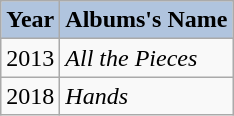<table class="wikitable sortable">
<tr>
<th style="background:#B0C4DE;">Year</th>
<th style="background:#B0C4DE;">Albums's Name</th>
</tr>
<tr>
<td>2013</td>
<td><em>All the Pieces</em></td>
</tr>
<tr>
<td>2018</td>
<td><em>Hands</em></td>
</tr>
</table>
